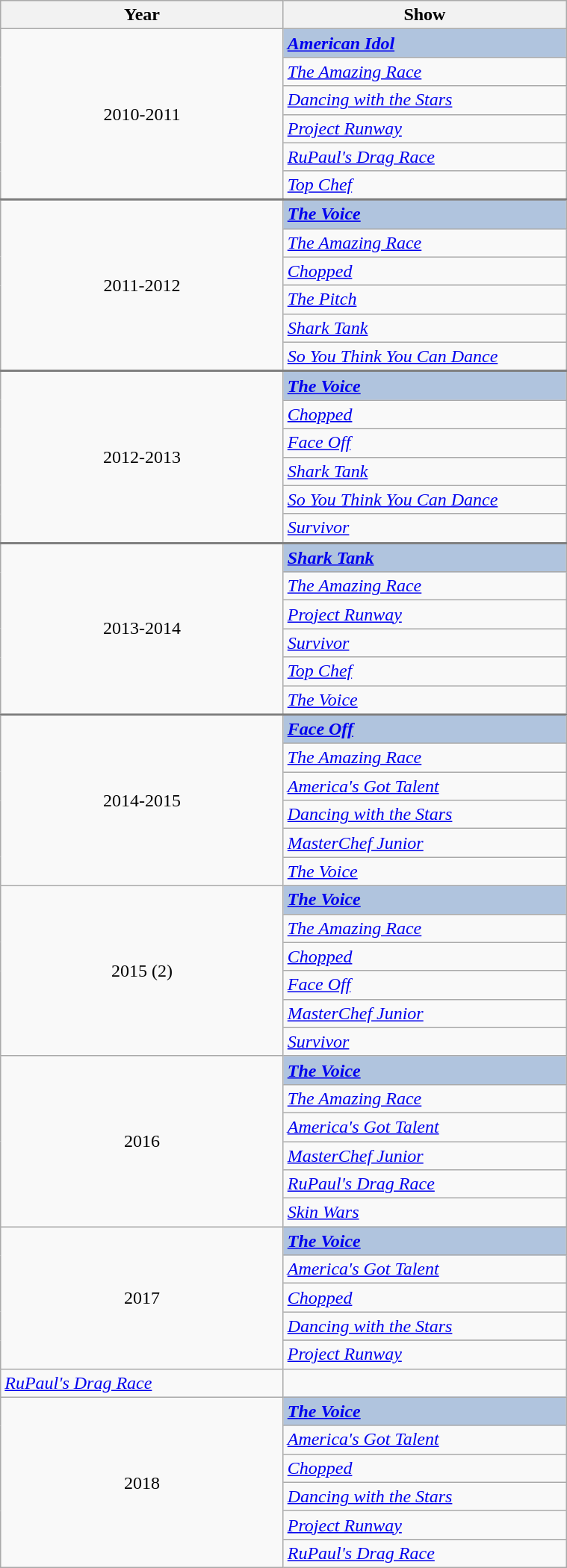<table class="wikitable" width="40%" cellpadding="5">
<tr>
<th width="100"><strong>Year</strong></th>
<th width="100"><strong>Show</strong></th>
</tr>
<tr>
<td rowspan="6" style="text-align:center;">2010-2011</td>
<td style="background:#B0C4DE;"><strong><em><a href='#'>American Idol</a></em></strong></td>
</tr>
<tr>
<td><em><a href='#'>The Amazing Race</a></em></td>
</tr>
<tr>
<td><em><a href='#'>Dancing with the Stars</a></em></td>
</tr>
<tr>
<td><em><a href='#'>Project Runway</a></em></td>
</tr>
<tr>
<td><em><a href='#'>RuPaul's Drag Race</a></em></td>
</tr>
<tr>
<td><em><a href='#'>Top Chef</a></em></td>
</tr>
<tr>
</tr>
<tr style = "border-top:2px solid gray;">
<td rowspan="6" style="text-align:center;">2011-2012</td>
<td style="background:#B0C4DE;"><strong><em><a href='#'>The Voice</a></em></strong></td>
</tr>
<tr>
<td><em><a href='#'>The Amazing Race</a></em></td>
</tr>
<tr>
<td><em><a href='#'>Chopped</a></em></td>
</tr>
<tr>
<td><em><a href='#'>The Pitch</a></em></td>
</tr>
<tr>
<td><em><a href='#'>Shark Tank</a></em></td>
</tr>
<tr>
<td><em><a href='#'>So You Think You Can Dance</a></em></td>
</tr>
<tr style = "border-top:2px solid gray;">
<td rowspan="6" style="text-align:center;">2012-2013</td>
<td style="background:#B0C4DE;"><strong><em><a href='#'>The Voice</a></em></strong></td>
</tr>
<tr>
<td><em><a href='#'>Chopped</a></em></td>
</tr>
<tr>
<td><em><a href='#'>Face Off</a></em></td>
</tr>
<tr>
<td><em><a href='#'>Shark Tank</a></em></td>
</tr>
<tr>
<td><em><a href='#'>So You Think You Can Dance</a></em></td>
</tr>
<tr>
<td><em><a href='#'>Survivor</a></em></td>
</tr>
<tr style = "border-top:2px solid gray;">
<td rowspan="6" style="text-align:center;">2013-2014</td>
<td style="background:#B0C4DE;"><strong><em><a href='#'>Shark Tank</a></em></strong></td>
</tr>
<tr>
<td><em><a href='#'>The Amazing Race</a></em></td>
</tr>
<tr>
<td><em><a href='#'>Project Runway</a></em></td>
</tr>
<tr>
<td><em><a href='#'>Survivor</a></em></td>
</tr>
<tr>
<td><em><a href='#'>Top Chef</a></em></td>
</tr>
<tr>
<td><em><a href='#'>The Voice</a></em></td>
</tr>
<tr style = "border-top:2px solid gray;">
<td rowspan="6" style="text-align:center;">2014-2015</td>
<td style="background:#B0C4DE;"><strong><em><a href='#'>Face Off</a></em></strong></td>
</tr>
<tr>
<td><em><a href='#'>The Amazing Race</a></em></td>
</tr>
<tr>
<td><em><a href='#'>America's Got Talent</a></em></td>
</tr>
<tr>
<td><em><a href='#'>Dancing with the Stars</a></em></td>
</tr>
<tr>
<td><em><a href='#'>MasterChef Junior</a></em></td>
</tr>
<tr>
<td><em><a href='#'>The Voice</a></em></td>
</tr>
<tr>
<td rowspan="6" style="text-align:center;">2015 (2)</td>
<td style="background:#B0C4DE;"><strong><em><a href='#'>The Voice</a></em></strong></td>
</tr>
<tr>
<td><em><a href='#'>The Amazing Race</a></em></td>
</tr>
<tr>
<td><em><a href='#'>Chopped</a></em></td>
</tr>
<tr>
<td><em><a href='#'>Face Off</a></em></td>
</tr>
<tr>
<td><em><a href='#'>MasterChef Junior</a></em></td>
</tr>
<tr>
<td><em><a href='#'>Survivor</a></em></td>
</tr>
<tr>
<td rowspan="6" style="text-align:center;">2016</td>
<td style="background:#B0C4DE;"><strong><em><a href='#'>The Voice</a></em></strong></td>
</tr>
<tr>
<td><em><a href='#'>The Amazing Race</a></em></td>
</tr>
<tr>
<td><em><a href='#'>America's Got Talent</a></em></td>
</tr>
<tr>
<td><em><a href='#'>MasterChef Junior</a></em></td>
</tr>
<tr>
<td><em><a href='#'>RuPaul's Drag Race</a></em></td>
</tr>
<tr>
<td><em><a href='#'>Skin Wars</a></em></td>
</tr>
<tr>
<td rowspan="6" style="text-align:center;">2017</td>
<td style="background:#B0C4DE;"><strong><em><a href='#'>The Voice</a></em></strong></td>
</tr>
<tr>
<td><em><a href='#'>America's Got Talent</a></em></td>
</tr>
<tr>
<td><em><a href='#'>Chopped</a></em></td>
</tr>
<tr>
<td><em><a href='#'>Dancing with the Stars</a></em></td>
</tr>
<tr>
</tr>
<tr>
<td><em><a href='#'>Project Runway</a></em></td>
</tr>
<tr>
<td><em><a href='#'>RuPaul's Drag Race</a></em></td>
</tr>
<tr>
<td rowspan="6" style="text-align:center;">2018</td>
<td style="background:#B0C4DE;"><strong><em><a href='#'>The Voice</a></em></strong></td>
</tr>
<tr>
<td><em><a href='#'>America's Got Talent</a></em></td>
</tr>
<tr>
<td><em><a href='#'>Chopped</a></em></td>
</tr>
<tr>
<td><em><a href='#'>Dancing with the Stars</a></em></td>
</tr>
<tr>
<td><em><a href='#'>Project Runway</a></em></td>
</tr>
<tr>
<td><em><a href='#'>RuPaul's Drag Race</a></em></td>
</tr>
</table>
